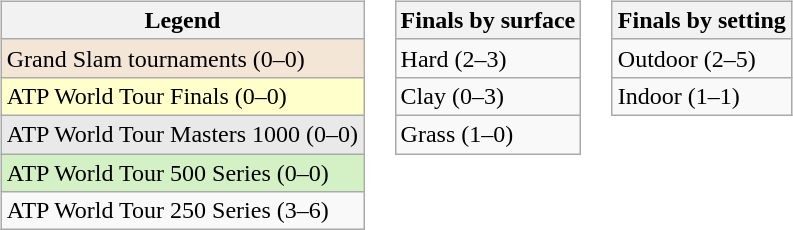<table>
<tr valign="top">
<td><br><table class="wikitable">
<tr>
<th>Legend</th>
</tr>
<tr style="background:#f3e6d7;">
<td>Grand Slam tournaments (0–0)</td>
</tr>
<tr style="background:#ffffcc;">
<td>ATP World Tour Finals (0–0)</td>
</tr>
<tr style="background:#e9e9e9;">
<td>ATP World Tour Masters 1000 (0–0)</td>
</tr>
<tr style="background:#d4f1c5;">
<td>ATP World Tour 500 Series (0–0)</td>
</tr>
<tr>
<td>ATP World Tour 250 Series (3–6)</td>
</tr>
</table>
</td>
<td><br><table class="wikitable">
<tr>
<th>Finals by surface</th>
</tr>
<tr>
<td>Hard (2–3)</td>
</tr>
<tr>
<td>Clay (0–3)</td>
</tr>
<tr>
<td>Grass (1–0)</td>
</tr>
</table>
</td>
<td><br><table class="wikitable">
<tr>
<th>Finals by setting</th>
</tr>
<tr>
<td>Outdoor (2–5)</td>
</tr>
<tr>
<td>Indoor (1–1)</td>
</tr>
</table>
</td>
</tr>
</table>
